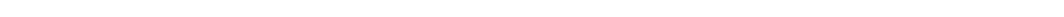<table style="width:1000px; text-align:center;">
<tr style="color:white;">
<td style="background:">5.0%</td>
<td style="background:">20.4%</td>
<td style="background:"><strong>74.7%</strong></td>
</tr>
<tr>
<td></td>
<td></td>
<td></td>
</tr>
</table>
